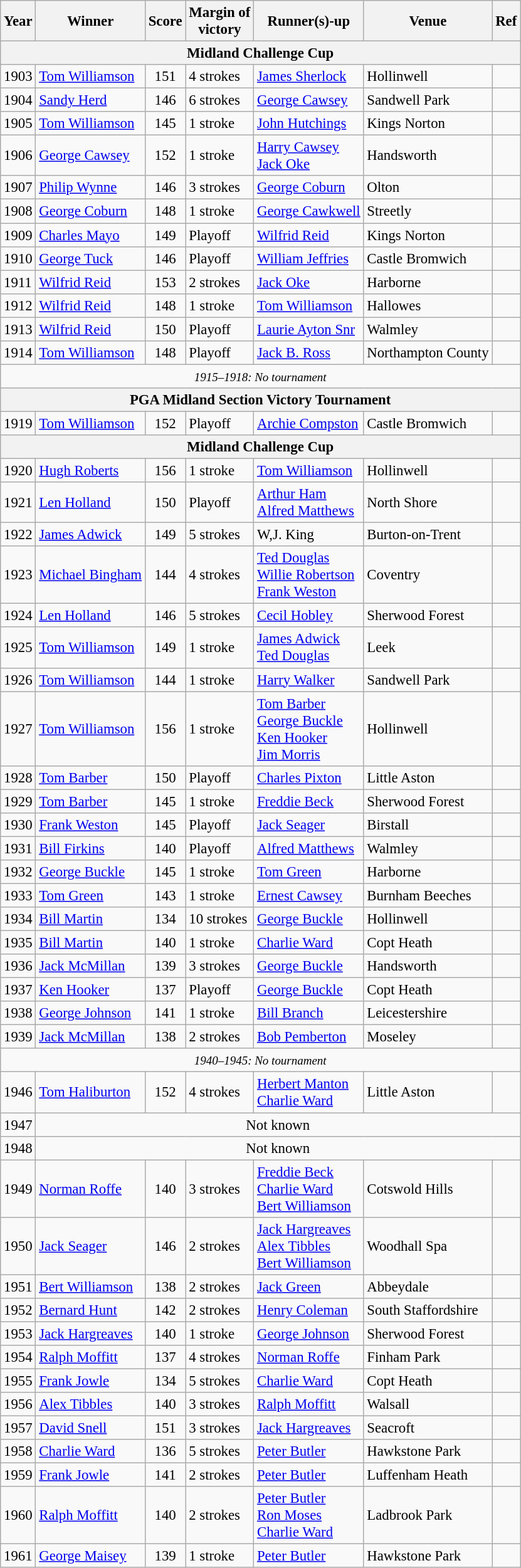<table class=wikitable style="font-size:95%">
<tr>
<th>Year</th>
<th>Winner</th>
<th>Score</th>
<th>Margin of<br>victory</th>
<th>Runner(s)-up</th>
<th>Venue</th>
<th>Ref</th>
</tr>
<tr>
<th colspan=7>Midland Challenge Cup</th>
</tr>
<tr>
<td>1903</td>
<td> <a href='#'>Tom Williamson</a></td>
<td align=center>151</td>
<td>4 strokes</td>
<td> <a href='#'>James Sherlock</a></td>
<td>Hollinwell</td>
<td></td>
</tr>
<tr>
<td>1904</td>
<td> <a href='#'>Sandy Herd</a></td>
<td align=center>146</td>
<td>6 strokes</td>
<td> <a href='#'>George Cawsey</a></td>
<td>Sandwell Park</td>
<td></td>
</tr>
<tr>
<td>1905</td>
<td> <a href='#'>Tom Williamson</a></td>
<td align=center>145</td>
<td>1 stroke</td>
<td> <a href='#'>John Hutchings</a></td>
<td>Kings Norton</td>
<td></td>
</tr>
<tr>
<td>1906</td>
<td> <a href='#'>George Cawsey</a></td>
<td align=center>152</td>
<td>1 stroke</td>
<td> <a href='#'>Harry Cawsey</a><br> <a href='#'>Jack Oke</a></td>
<td>Handsworth</td>
<td></td>
</tr>
<tr>
<td>1907</td>
<td> <a href='#'>Philip Wynne</a></td>
<td align=center>146</td>
<td>3 strokes</td>
<td> <a href='#'>George Coburn</a></td>
<td>Olton</td>
<td></td>
</tr>
<tr>
<td>1908</td>
<td> <a href='#'>George Coburn</a></td>
<td align=center>148</td>
<td>1 stroke</td>
<td> <a href='#'>George Cawkwell</a></td>
<td>Streetly</td>
<td></td>
</tr>
<tr>
<td>1909</td>
<td> <a href='#'>Charles Mayo</a></td>
<td align=center>149</td>
<td>Playoff</td>
<td> <a href='#'>Wilfrid Reid</a></td>
<td>Kings Norton</td>
<td></td>
</tr>
<tr>
<td>1910</td>
<td> <a href='#'>George Tuck</a></td>
<td align=center>146</td>
<td>Playoff</td>
<td> <a href='#'>William Jeffries</a></td>
<td>Castle Bromwich</td>
<td></td>
</tr>
<tr>
<td>1911</td>
<td> <a href='#'>Wilfrid Reid</a></td>
<td align=center>153</td>
<td>2 strokes</td>
<td> <a href='#'>Jack Oke</a></td>
<td>Harborne</td>
<td></td>
</tr>
<tr>
<td>1912</td>
<td> <a href='#'>Wilfrid Reid</a></td>
<td align=center>148</td>
<td>1 stroke</td>
<td> <a href='#'>Tom Williamson</a></td>
<td>Hallowes</td>
<td></td>
</tr>
<tr>
<td>1913</td>
<td> <a href='#'>Wilfrid Reid</a></td>
<td align=center>150</td>
<td>Playoff</td>
<td> <a href='#'>Laurie Ayton Snr</a></td>
<td>Walmley</td>
<td></td>
</tr>
<tr>
<td>1914</td>
<td> <a href='#'>Tom Williamson</a></td>
<td align=center>148</td>
<td>Playoff</td>
<td> <a href='#'>Jack B. Ross</a></td>
<td>Northampton County</td>
<td></td>
</tr>
<tr>
<td colspan=9 align=center><small><em>1915–1918: No tournament</em></small></td>
</tr>
<tr>
<th colspan=7>PGA Midland Section Victory Tournament</th>
</tr>
<tr>
<td>1919</td>
<td> <a href='#'>Tom Williamson</a></td>
<td align=center>152</td>
<td>Playoff</td>
<td> <a href='#'>Archie Compston</a></td>
<td>Castle Bromwich</td>
<td></td>
</tr>
<tr>
<th colspan=7>Midland Challenge Cup</th>
</tr>
<tr>
<td>1920</td>
<td> <a href='#'>Hugh Roberts</a></td>
<td align=center>156</td>
<td>1 stroke</td>
<td> <a href='#'>Tom Williamson</a></td>
<td>Hollinwell</td>
<td></td>
</tr>
<tr>
<td>1921</td>
<td> <a href='#'>Len Holland</a></td>
<td align=center>150</td>
<td>Playoff</td>
<td> <a href='#'>Arthur Ham</a><br> <a href='#'>Alfred Matthews</a></td>
<td>North Shore</td>
<td></td>
</tr>
<tr>
<td>1922</td>
<td> <a href='#'>James Adwick</a></td>
<td align=center>149</td>
<td>5 strokes</td>
<td>W,J. King</td>
<td>Burton-on-Trent</td>
<td></td>
</tr>
<tr>
<td>1923</td>
<td> <a href='#'>Michael Bingham</a></td>
<td align=center>144</td>
<td>4 strokes</td>
<td> <a href='#'>Ted Douglas</a><br> <a href='#'>Willie Robertson</a><br> <a href='#'>Frank Weston</a></td>
<td>Coventry</td>
<td></td>
</tr>
<tr>
<td>1924</td>
<td> <a href='#'>Len Holland</a></td>
<td align=center>146</td>
<td>5 strokes</td>
<td> <a href='#'>Cecil Hobley</a></td>
<td>Sherwood Forest</td>
<td></td>
</tr>
<tr>
<td>1925</td>
<td> <a href='#'>Tom Williamson</a></td>
<td align=center>149</td>
<td>1 stroke</td>
<td> <a href='#'>James Adwick</a><br> <a href='#'>Ted Douglas</a></td>
<td>Leek</td>
<td></td>
</tr>
<tr>
<td>1926</td>
<td> <a href='#'>Tom Williamson</a></td>
<td align=center>144</td>
<td>1 stroke</td>
<td> <a href='#'>Harry Walker</a></td>
<td>Sandwell Park</td>
<td></td>
</tr>
<tr>
<td>1927</td>
<td> <a href='#'>Tom Williamson</a></td>
<td align=center>156</td>
<td>1 stroke</td>
<td> <a href='#'>Tom Barber</a><br> <a href='#'>George Buckle</a><br> <a href='#'>Ken Hooker</a><br> <a href='#'>Jim Morris</a></td>
<td>Hollinwell</td>
<td></td>
</tr>
<tr>
<td>1928</td>
<td> <a href='#'>Tom Barber</a></td>
<td align=center>150</td>
<td>Playoff</td>
<td> <a href='#'>Charles Pixton</a></td>
<td>Little Aston</td>
<td></td>
</tr>
<tr>
<td>1929</td>
<td> <a href='#'>Tom Barber</a></td>
<td align=center>145</td>
<td>1 stroke</td>
<td> <a href='#'>Freddie Beck</a></td>
<td>Sherwood Forest</td>
<td></td>
</tr>
<tr>
<td>1930</td>
<td> <a href='#'>Frank Weston</a></td>
<td align=center>145</td>
<td>Playoff</td>
<td> <a href='#'>Jack Seager</a></td>
<td>Birstall</td>
<td></td>
</tr>
<tr>
<td>1931</td>
<td> <a href='#'>Bill Firkins</a></td>
<td align=center>140</td>
<td>Playoff</td>
<td> <a href='#'>Alfred Matthews</a></td>
<td>Walmley</td>
<td></td>
</tr>
<tr>
<td>1932</td>
<td> <a href='#'>George Buckle</a></td>
<td align=center>145</td>
<td>1 stroke</td>
<td> <a href='#'>Tom Green</a></td>
<td>Harborne</td>
<td></td>
</tr>
<tr>
<td>1933</td>
<td> <a href='#'>Tom Green</a></td>
<td align=center>143</td>
<td>1 stroke</td>
<td> <a href='#'>Ernest Cawsey</a></td>
<td>Burnham Beeches</td>
<td></td>
</tr>
<tr>
<td>1934</td>
<td> <a href='#'>Bill Martin</a></td>
<td align=center>134</td>
<td>10 strokes</td>
<td> <a href='#'>George Buckle</a></td>
<td>Hollinwell</td>
<td></td>
</tr>
<tr>
<td>1935</td>
<td> <a href='#'>Bill Martin</a></td>
<td align=center>140</td>
<td>1 stroke</td>
<td> <a href='#'>Charlie Ward</a></td>
<td>Copt Heath</td>
<td></td>
</tr>
<tr>
<td>1936</td>
<td> <a href='#'>Jack McMillan</a></td>
<td align=center>139</td>
<td>3 strokes</td>
<td> <a href='#'>George Buckle</a></td>
<td>Handsworth</td>
<td></td>
</tr>
<tr>
<td>1937</td>
<td> <a href='#'>Ken Hooker</a></td>
<td align=center>137</td>
<td>Playoff</td>
<td> <a href='#'>George Buckle</a></td>
<td>Copt Heath</td>
<td></td>
</tr>
<tr>
<td>1938</td>
<td> <a href='#'>George Johnson</a></td>
<td align=center>141</td>
<td>1 stroke</td>
<td> <a href='#'>Bill Branch</a></td>
<td>Leicestershire</td>
<td></td>
</tr>
<tr>
<td>1939</td>
<td> <a href='#'>Jack McMillan</a></td>
<td align=center>138</td>
<td>2 strokes</td>
<td> <a href='#'>Bob Pemberton</a></td>
<td>Moseley</td>
<td></td>
</tr>
<tr>
<td colspan=9 align=center><small><em>1940–1945: No tournament</em></small></td>
</tr>
<tr>
<td>1946</td>
<td> <a href='#'>Tom Haliburton</a></td>
<td align=center>152</td>
<td>4 strokes</td>
<td> <a href='#'>Herbert Manton</a><br> <a href='#'>Charlie Ward</a></td>
<td>Little Aston</td>
<td></td>
</tr>
<tr>
<td>1947</td>
<td colspan=6 align=center>Not known</td>
</tr>
<tr>
<td>1948</td>
<td colspan=6 align=center>Not known</td>
</tr>
<tr>
<td>1949</td>
<td> <a href='#'>Norman Roffe</a></td>
<td align=center>140</td>
<td>3 strokes</td>
<td> <a href='#'>Freddie Beck</a><br> <a href='#'>Charlie Ward</a><br> <a href='#'>Bert Williamson</a></td>
<td>Cotswold Hills</td>
<td></td>
</tr>
<tr>
<td>1950</td>
<td> <a href='#'>Jack Seager</a></td>
<td align=center>146</td>
<td>2 strokes</td>
<td> <a href='#'>Jack Hargreaves</a><br> <a href='#'>Alex Tibbles</a><br> <a href='#'>Bert Williamson</a></td>
<td>Woodhall Spa</td>
<td></td>
</tr>
<tr>
<td>1951</td>
<td> <a href='#'>Bert Williamson</a></td>
<td align=center>138</td>
<td>2 strokes</td>
<td> <a href='#'>Jack Green</a></td>
<td>Abbeydale</td>
<td></td>
</tr>
<tr>
<td>1952</td>
<td> <a href='#'>Bernard Hunt</a></td>
<td align=center>142</td>
<td>2 strokes</td>
<td> <a href='#'>Henry Coleman</a></td>
<td>South Staffordshire</td>
<td></td>
</tr>
<tr>
<td>1953</td>
<td> <a href='#'>Jack Hargreaves</a></td>
<td align=center>140</td>
<td>1 stroke</td>
<td> <a href='#'>George Johnson</a></td>
<td>Sherwood Forest</td>
<td></td>
</tr>
<tr>
<td>1954</td>
<td> <a href='#'>Ralph Moffitt</a></td>
<td align=center>137</td>
<td>4 strokes</td>
<td> <a href='#'>Norman Roffe</a></td>
<td>Finham Park</td>
<td></td>
</tr>
<tr>
<td>1955</td>
<td> <a href='#'>Frank Jowle</a></td>
<td align=center>134</td>
<td>5 strokes</td>
<td> <a href='#'>Charlie Ward</a></td>
<td>Copt Heath</td>
<td></td>
</tr>
<tr>
<td>1956</td>
<td> <a href='#'>Alex Tibbles</a></td>
<td align=center>140</td>
<td>3 strokes</td>
<td> <a href='#'>Ralph Moffitt</a></td>
<td>Walsall</td>
<td></td>
</tr>
<tr>
<td>1957</td>
<td> <a href='#'>David Snell</a></td>
<td align=center>151</td>
<td>3 strokes</td>
<td> <a href='#'>Jack Hargreaves</a></td>
<td>Seacroft</td>
<td></td>
</tr>
<tr>
<td>1958</td>
<td> <a href='#'>Charlie Ward</a></td>
<td align=center>136</td>
<td>5 strokes</td>
<td> <a href='#'>Peter Butler</a></td>
<td>Hawkstone Park</td>
<td></td>
</tr>
<tr>
<td>1959</td>
<td> <a href='#'>Frank Jowle</a></td>
<td align=center>141</td>
<td>2 strokes</td>
<td> <a href='#'>Peter Butler</a></td>
<td>Luffenham Heath</td>
<td></td>
</tr>
<tr>
<td>1960</td>
<td> <a href='#'>Ralph Moffitt</a></td>
<td align=center>140</td>
<td>2 strokes</td>
<td> <a href='#'>Peter Butler</a><br> <a href='#'>Ron Moses</a><br> <a href='#'>Charlie Ward</a></td>
<td>Ladbrook Park</td>
<td></td>
</tr>
<tr>
<td>1961</td>
<td> <a href='#'>George Maisey</a></td>
<td align=center>139</td>
<td>1 stroke</td>
<td> <a href='#'>Peter Butler</a></td>
<td>Hawkstone Park</td>
<td></td>
</tr>
</table>
